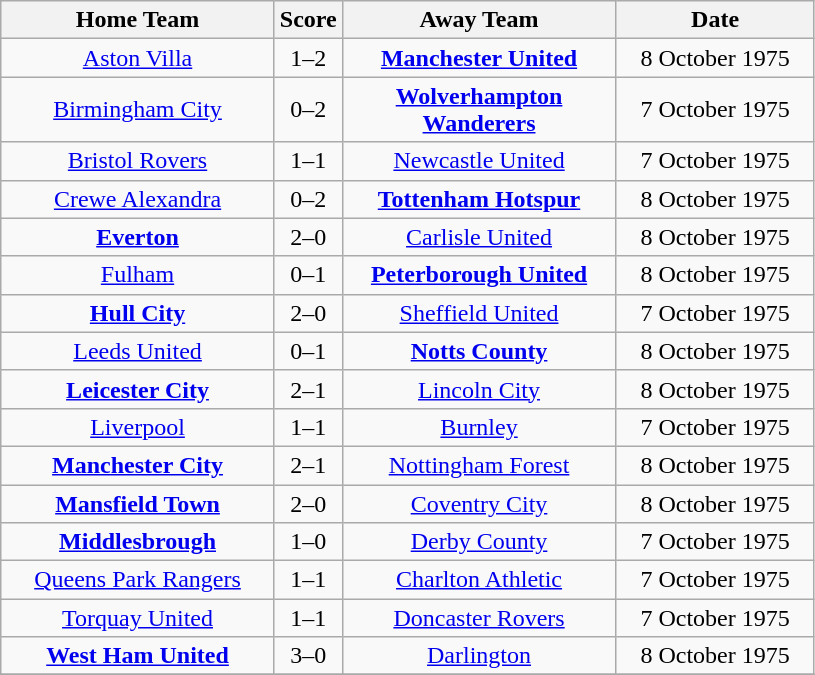<table class="wikitable" style="text-align:center;">
<tr>
<th width=175>Home Team</th>
<th width=20>Score</th>
<th width=175>Away Team</th>
<th width= 125>Date</th>
</tr>
<tr>
<td><a href='#'>Aston Villa</a></td>
<td>1–2</td>
<td><strong><a href='#'>Manchester United</a></strong></td>
<td>8 October 1975</td>
</tr>
<tr>
<td><a href='#'>Birmingham City</a></td>
<td>0–2</td>
<td><strong><a href='#'>Wolverhampton Wanderers</a></strong></td>
<td>7 October 1975</td>
</tr>
<tr>
<td><a href='#'>Bristol Rovers</a></td>
<td>1–1</td>
<td><a href='#'>Newcastle United</a></td>
<td>7 October 1975</td>
</tr>
<tr>
<td><a href='#'>Crewe Alexandra</a></td>
<td>0–2</td>
<td><strong><a href='#'>Tottenham Hotspur</a></strong></td>
<td>8 October 1975</td>
</tr>
<tr>
<td><strong><a href='#'>Everton</a></strong></td>
<td>2–0</td>
<td><a href='#'>Carlisle United</a></td>
<td>8 October 1975</td>
</tr>
<tr>
<td><a href='#'>Fulham</a></td>
<td>0–1</td>
<td><strong><a href='#'>Peterborough United</a></strong></td>
<td>8 October 1975</td>
</tr>
<tr>
<td><strong><a href='#'>Hull City</a></strong></td>
<td>2–0</td>
<td><a href='#'>Sheffield United</a></td>
<td>7 October 1975</td>
</tr>
<tr>
<td><a href='#'>Leeds United</a></td>
<td>0–1</td>
<td><strong><a href='#'>Notts County</a></strong></td>
<td>8 October 1975</td>
</tr>
<tr>
<td><strong><a href='#'>Leicester City</a></strong></td>
<td>2–1</td>
<td><a href='#'>Lincoln City</a></td>
<td>8 October 1975</td>
</tr>
<tr>
<td><a href='#'>Liverpool</a></td>
<td>1–1</td>
<td><a href='#'>Burnley</a></td>
<td>7 October 1975</td>
</tr>
<tr>
<td><strong><a href='#'>Manchester City</a></strong></td>
<td>2–1</td>
<td><a href='#'>Nottingham Forest</a></td>
<td>8 October 1975</td>
</tr>
<tr>
<td><strong><a href='#'>Mansfield Town</a></strong></td>
<td>2–0</td>
<td><a href='#'>Coventry City</a></td>
<td>8 October 1975</td>
</tr>
<tr>
<td><strong><a href='#'>Middlesbrough</a></strong></td>
<td>1–0</td>
<td><a href='#'>Derby County</a></td>
<td>7 October 1975</td>
</tr>
<tr>
<td><a href='#'>Queens Park Rangers</a></td>
<td>1–1</td>
<td><a href='#'>Charlton Athletic</a></td>
<td>7 October 1975</td>
</tr>
<tr>
<td><a href='#'>Torquay United</a></td>
<td>1–1</td>
<td><a href='#'>Doncaster Rovers</a></td>
<td>7 October 1975</td>
</tr>
<tr>
<td><strong><a href='#'>West Ham United</a></strong></td>
<td>3–0</td>
<td><a href='#'>Darlington</a></td>
<td>8 October 1975</td>
</tr>
<tr>
</tr>
</table>
